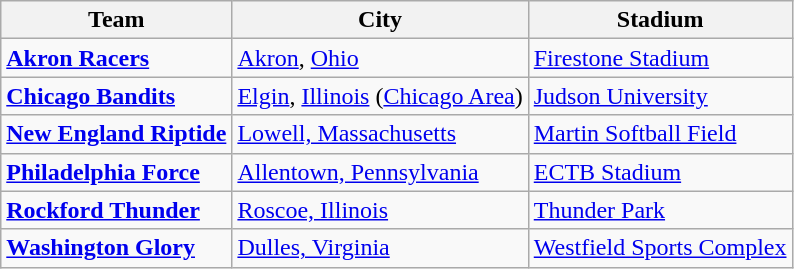<table class="wikitable">
<tr>
<th>Team</th>
<th>City</th>
<th>Stadium</th>
</tr>
<tr>
<td><strong><a href='#'>Akron Racers</a></strong></td>
<td><a href='#'>Akron</a>, <a href='#'>Ohio</a></td>
<td><a href='#'>Firestone Stadium</a></td>
</tr>
<tr>
<td><strong><a href='#'>Chicago Bandits</a></strong></td>
<td><a href='#'>Elgin</a>, <a href='#'>Illinois</a> (<a href='#'>Chicago Area</a>)</td>
<td><a href='#'>Judson University</a></td>
</tr>
<tr>
<td><strong><a href='#'>New England Riptide</a></strong></td>
<td><a href='#'>Lowell, Massachusetts</a></td>
<td><a href='#'>Martin Softball Field</a></td>
</tr>
<tr>
<td><strong><a href='#'>Philadelphia Force</a></strong></td>
<td><a href='#'>Allentown, Pennsylvania</a></td>
<td><a href='#'>ECTB Stadium</a></td>
</tr>
<tr>
<td><strong><a href='#'>Rockford Thunder</a></strong></td>
<td><a href='#'>Roscoe, Illinois</a></td>
<td><a href='#'>Thunder Park</a></td>
</tr>
<tr>
<td><strong><a href='#'>Washington Glory</a></strong></td>
<td><a href='#'>Dulles, Virginia</a></td>
<td><a href='#'>Westfield Sports Complex</a></td>
</tr>
</table>
